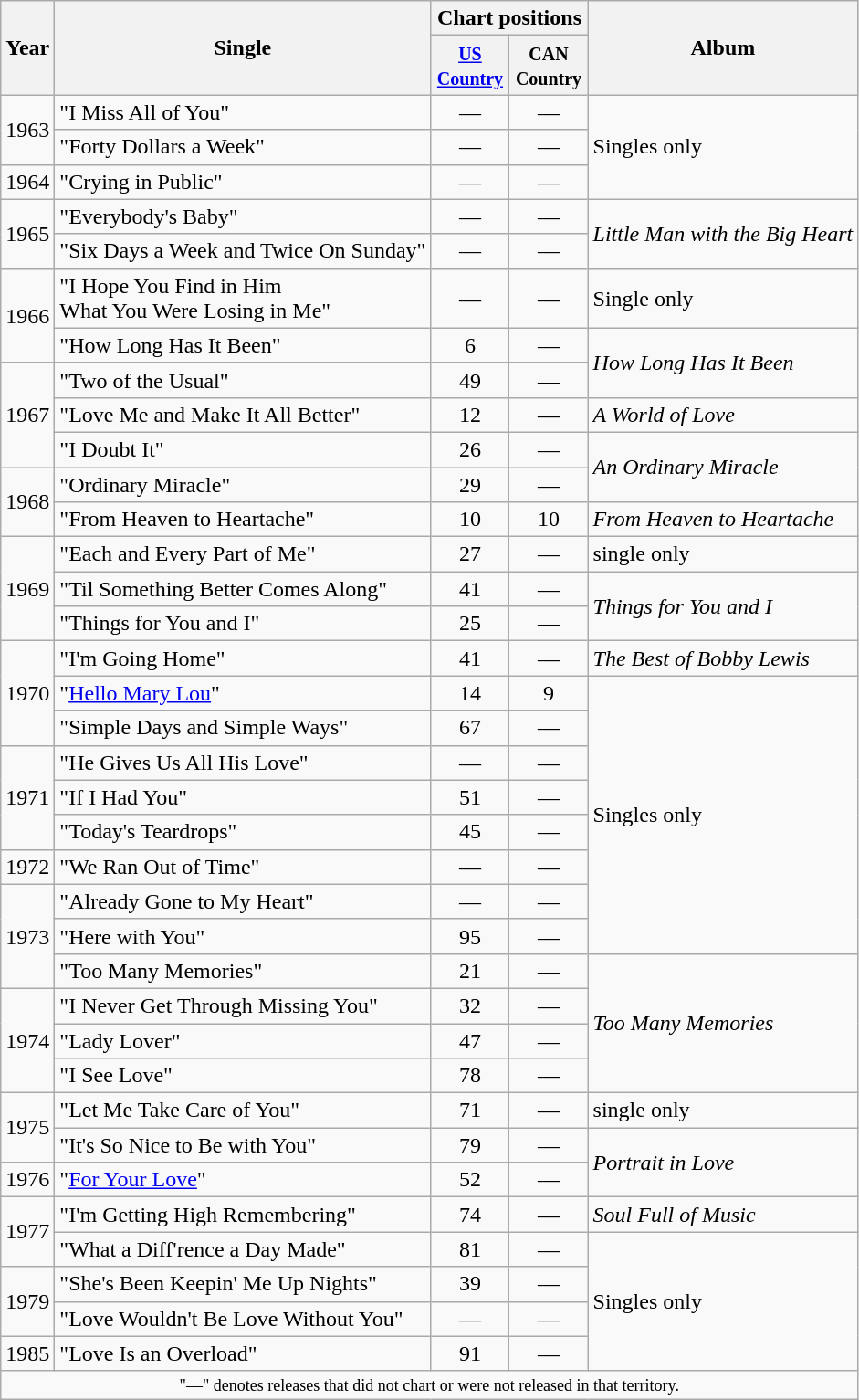<table class="wikitable">
<tr>
<th rowspan="2">Year</th>
<th rowspan="2">Single</th>
<th colspan="2">Chart positions</th>
<th rowspan="2">Album</th>
</tr>
<tr>
<th width="50"><small><a href='#'>US Country</a></small><br></th>
<th width="50"><small>CAN Country</small><br></th>
</tr>
<tr>
<td rowspan="2">1963</td>
<td>"I Miss All of You"</td>
<td align="center">—</td>
<td align="center">—</td>
<td rowspan="3">Singles only</td>
</tr>
<tr>
<td>"Forty Dollars a Week"</td>
<td align="center">—</td>
<td align="center">—</td>
</tr>
<tr>
<td>1964</td>
<td>"Crying in Public"</td>
<td align="center">—</td>
<td align="center">—</td>
</tr>
<tr>
<td rowspan="2">1965</td>
<td>"Everybody's Baby"</td>
<td align="center">—</td>
<td align="center">—</td>
<td rowspan="2"><em>Little Man with the Big Heart</em></td>
</tr>
<tr>
<td>"Six Days a Week and Twice On Sunday"</td>
<td align="center">—</td>
<td align="center">—</td>
</tr>
<tr>
<td rowspan="2">1966</td>
<td>"I Hope You Find in Him<br>What You Were Losing in Me"</td>
<td align="center">—</td>
<td align="center">—</td>
<td>Single only</td>
</tr>
<tr>
<td>"How Long Has It Been"</td>
<td align="center">6</td>
<td align="center">—</td>
<td rowspan="2"><em>How Long Has It Been</em></td>
</tr>
<tr>
<td rowspan="3">1967</td>
<td>"Two of the Usual"</td>
<td align="center">49</td>
<td align="center">—</td>
</tr>
<tr>
<td>"Love Me and Make It All Better"</td>
<td align="center">12</td>
<td align="center">—</td>
<td><em>A World of Love</em></td>
</tr>
<tr>
<td>"I Doubt It"</td>
<td align="center">26</td>
<td align="center">—</td>
<td rowspan="2"><em>An Ordinary Miracle</em></td>
</tr>
<tr>
<td rowspan="2">1968</td>
<td>"Ordinary Miracle"</td>
<td align="center">29</td>
<td align="center">—</td>
</tr>
<tr>
<td>"From Heaven to Heartache"</td>
<td align="center">10</td>
<td align="center">10</td>
<td><em>From Heaven to Heartache</em></td>
</tr>
<tr>
<td rowspan="3">1969</td>
<td>"Each and Every Part of Me"</td>
<td align="center">27</td>
<td align="center">—</td>
<td>single only</td>
</tr>
<tr>
<td>"Til Something Better Comes Along"</td>
<td align="center">41</td>
<td align="center">—</td>
<td rowspan="2"><em>Things for You and I</em></td>
</tr>
<tr>
<td>"Things for You and I"</td>
<td align="center">25</td>
<td align="center">—</td>
</tr>
<tr>
<td rowspan="3">1970</td>
<td>"I'm Going Home"</td>
<td align="center">41</td>
<td align="center">—</td>
<td><em>The Best of Bobby Lewis</em></td>
</tr>
<tr>
<td>"<a href='#'>Hello Mary Lou</a>"</td>
<td align="center">14</td>
<td align="center">9</td>
<td rowspan="8">Singles only</td>
</tr>
<tr>
<td>"Simple Days and Simple Ways"</td>
<td align="center">67</td>
<td align="center">—</td>
</tr>
<tr>
<td rowspan="3">1971</td>
<td>"He Gives Us All His Love"</td>
<td align="center">—</td>
<td align="center">—</td>
</tr>
<tr>
<td>"If I Had You"</td>
<td align="center">51</td>
<td align="center">—</td>
</tr>
<tr>
<td>"Today's Teardrops"</td>
<td align="center">45</td>
<td align="center">—</td>
</tr>
<tr>
<td>1972</td>
<td>"We Ran Out of Time"</td>
<td align="center">—</td>
<td align="center">—</td>
</tr>
<tr>
<td rowspan="3">1973</td>
<td>"Already Gone to My Heart"</td>
<td align="center">—</td>
<td align="center">—</td>
</tr>
<tr>
<td>"Here with You"</td>
<td align="center">95</td>
<td align="center">—</td>
</tr>
<tr>
<td>"Too Many Memories"</td>
<td align="center">21</td>
<td align="center">—</td>
<td rowspan="4"><em>Too Many Memories</em></td>
</tr>
<tr>
<td rowspan="3">1974</td>
<td>"I Never Get Through Missing You"</td>
<td align="center">32</td>
<td align="center">—</td>
</tr>
<tr>
<td>"Lady Lover"</td>
<td align="center">47</td>
<td align="center">—</td>
</tr>
<tr>
<td>"I See Love"</td>
<td align="center">78</td>
<td align="center">—</td>
</tr>
<tr>
<td rowspan="2">1975</td>
<td>"Let Me Take Care of You"</td>
<td align="center">71</td>
<td align="center">—</td>
<td>single only</td>
</tr>
<tr>
<td>"It's So Nice to Be with You"</td>
<td align="center">79</td>
<td align="center">—</td>
<td rowspan="2"><em>Portrait in Love</em></td>
</tr>
<tr>
<td>1976</td>
<td>"<a href='#'>For Your Love</a>"</td>
<td align="center">52</td>
<td align="center">—</td>
</tr>
<tr>
<td rowspan="2">1977</td>
<td>"I'm Getting High Remembering"</td>
<td align="center">74</td>
<td align="center">—</td>
<td><em>Soul Full of Music</em></td>
</tr>
<tr>
<td>"What a Diff'rence a Day Made"</td>
<td align="center">81</td>
<td align="center">—</td>
<td rowspan="4">Singles only</td>
</tr>
<tr>
<td rowspan="2">1979</td>
<td>"She's Been Keepin' Me Up Nights"</td>
<td align="center">39</td>
<td align="center">—</td>
</tr>
<tr>
<td>"Love Wouldn't Be Love Without You"</td>
<td align="center">—</td>
<td align="center">—</td>
</tr>
<tr>
<td>1985</td>
<td>"Love Is an Overload"</td>
<td align="center">91</td>
<td align="center">—</td>
</tr>
<tr>
<td colspan="5" style="text-align:center; font-size:9pt;">"—" denotes releases that did not chart or were not released in that territory.</td>
</tr>
</table>
